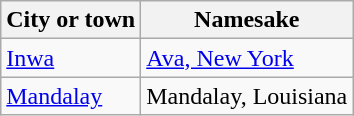<table class="wikitable">
<tr>
<th>City or town</th>
<th>Namesake</th>
</tr>
<tr>
<td><a href='#'>Inwa</a></td>
<td><a href='#'>Ava, New York</a></td>
</tr>
<tr>
<td><a href='#'>Mandalay</a></td>
<td>Mandalay, Louisiana</td>
</tr>
</table>
